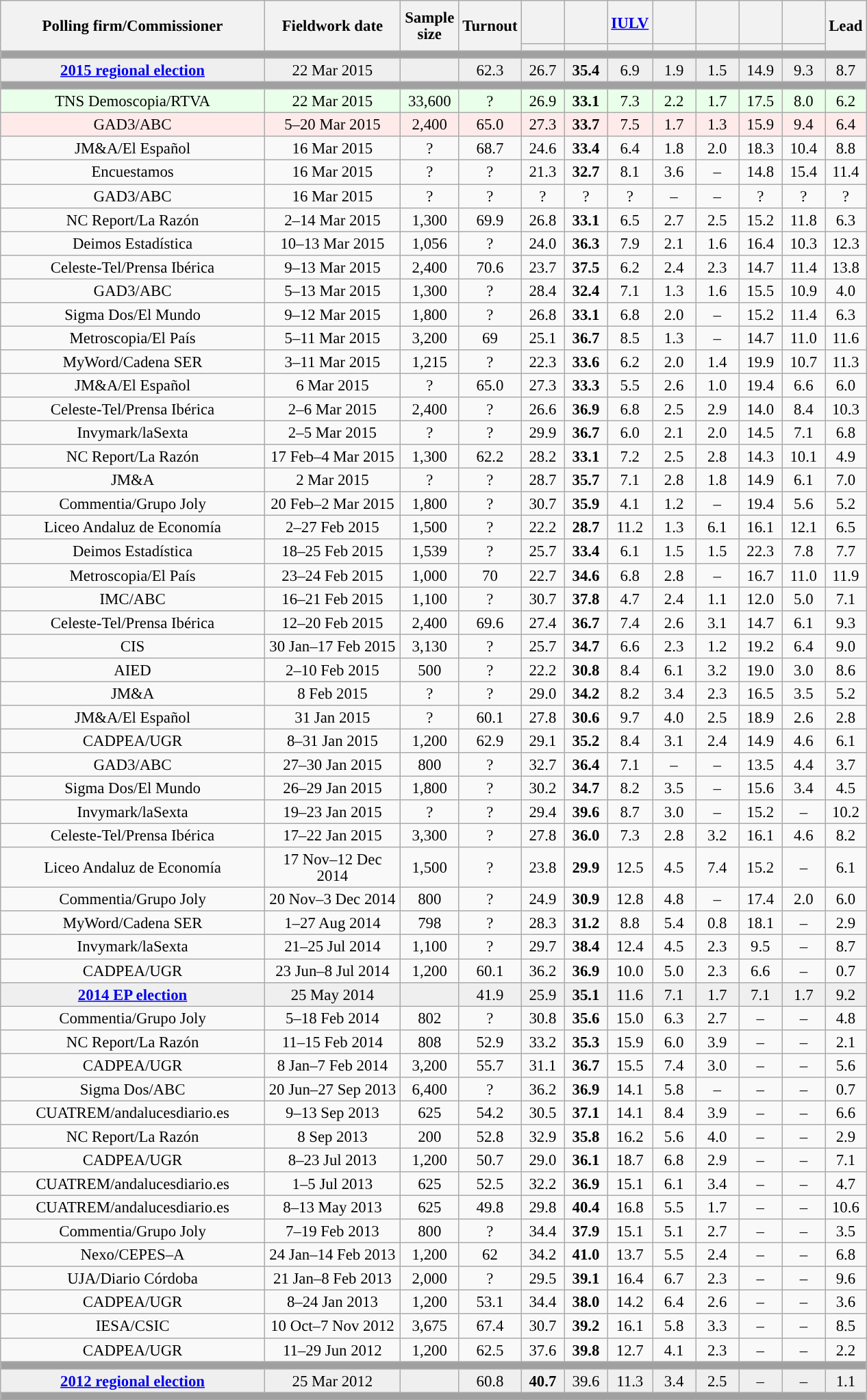<table class="wikitable collapsible collapsed" style="text-align:center; font-size:95%; line-height:16px;">
<tr style="height:42px;">
<th style="width:250px;" rowspan="2">Polling firm/Commissioner</th>
<th style="width:125px;" rowspan="2">Fieldwork date</th>
<th style="width:50px;" rowspan="2">Sample size</th>
<th style="width:45px;" rowspan="2">Turnout</th>
<th style="width:35px;"></th>
<th style="width:35px;"></th>
<th style="width:35px;"><a href='#'>IULV</a></th>
<th style="width:35px;"></th>
<th style="width:35px;"></th>
<th style="width:35px;"></th>
<th style="width:35px;"></th>
<th style="width:30px;" rowspan="2">Lead</th>
</tr>
<tr>
<th style="color:inherit;background:"></th>
<th style="color:inherit;background:"></th>
<th style="color:inherit;background:"></th>
<th style="color:inherit;background:"></th>
<th style="color:inherit;background:"></th>
<th style="color:inherit;background:"></th>
<th style="color:inherit;background:"></th>
</tr>
<tr>
<td colspan="12" style="background:#A0A0A0"></td>
</tr>
<tr style="background:#EFEFEF;">
<td><strong><a href='#'>2015 regional election</a></strong></td>
<td>22 Mar 2015</td>
<td></td>
<td>62.3</td>
<td>26.7<br></td>
<td><strong>35.4</strong><br></td>
<td>6.9<br></td>
<td>1.9<br></td>
<td>1.5<br></td>
<td>14.9<br></td>
<td>9.3<br></td>
<td style="background:">8.7</td>
</tr>
<tr>
<td colspan="12" style="background:#A0A0A0"></td>
</tr>
<tr style="background:#EAFFEA;">
<td>TNS Demoscopia/RTVA</td>
<td>22 Mar 2015</td>
<td>33,600</td>
<td>?</td>
<td>26.9<br></td>
<td><strong>33.1</strong><br></td>
<td>7.3<br></td>
<td>2.2<br></td>
<td>1.7<br></td>
<td>17.5<br></td>
<td>8.0<br></td>
<td style="background:">6.2</td>
</tr>
<tr style="background:#FFEAEA;">
<td>GAD3/ABC</td>
<td>5–20 Mar 2015</td>
<td>2,400</td>
<td>65.0</td>
<td>27.3<br></td>
<td><strong>33.7</strong><br></td>
<td>7.5<br></td>
<td>1.7<br></td>
<td>1.3<br></td>
<td>15.9<br></td>
<td>9.4<br></td>
<td style="background:">6.4</td>
</tr>
<tr>
<td>JM&A/El Español</td>
<td>16 Mar 2015</td>
<td>?</td>
<td>68.7</td>
<td>24.6<br></td>
<td><strong>33.4</strong><br></td>
<td>6.4<br></td>
<td>1.8<br></td>
<td>2.0<br></td>
<td>18.3<br></td>
<td>10.4<br></td>
<td style="background:">8.8</td>
</tr>
<tr>
<td>Encuestamos</td>
<td>16 Mar 2015</td>
<td>?</td>
<td>?</td>
<td>21.3<br></td>
<td><strong>32.7</strong><br></td>
<td>8.1<br></td>
<td>3.6<br></td>
<td>–</td>
<td>14.8<br></td>
<td>15.4<br></td>
<td style="background:">11.4</td>
</tr>
<tr>
<td>GAD3/ABC</td>
<td>16 Mar 2015</td>
<td>?</td>
<td>?</td>
<td>?<br></td>
<td>?<br></td>
<td>?<br></td>
<td>–</td>
<td>–</td>
<td>?<br></td>
<td>?<br></td>
<td style="background:">?</td>
</tr>
<tr>
<td>NC Report/La Razón</td>
<td>2–14 Mar 2015</td>
<td>1,300</td>
<td>69.9</td>
<td>26.8<br></td>
<td><strong>33.1</strong><br></td>
<td>6.5<br></td>
<td>2.7<br></td>
<td>2.5<br></td>
<td>15.2<br></td>
<td>11.8<br></td>
<td style="background:">6.3</td>
</tr>
<tr>
<td>Deimos Estadística</td>
<td>10–13 Mar 2015</td>
<td>1,056</td>
<td>?</td>
<td>24.0<br></td>
<td><strong>36.3</strong><br></td>
<td>7.9<br></td>
<td>2.1<br></td>
<td>1.6<br></td>
<td>16.4<br></td>
<td>10.3<br></td>
<td style="background:">12.3</td>
</tr>
<tr>
<td>Celeste-Tel/Prensa Ibérica</td>
<td>9–13 Mar 2015</td>
<td>2,400</td>
<td>70.6</td>
<td>23.7<br></td>
<td><strong>37.5</strong><br></td>
<td>6.2<br></td>
<td>2.4<br></td>
<td>2.3<br></td>
<td>14.7<br></td>
<td>11.4<br></td>
<td style="background:">13.8</td>
</tr>
<tr>
<td>GAD3/ABC</td>
<td>5–13 Mar 2015</td>
<td>1,300</td>
<td>?</td>
<td>28.4<br></td>
<td><strong>32.4</strong><br></td>
<td>7.1<br></td>
<td>1.3<br></td>
<td>1.6<br></td>
<td>15.5<br></td>
<td>10.9<br></td>
<td style="background:">4.0</td>
</tr>
<tr>
<td>Sigma Dos/El Mundo</td>
<td>9–12 Mar 2015</td>
<td>1,800</td>
<td>?</td>
<td>26.8<br></td>
<td><strong>33.1</strong><br></td>
<td>6.8<br></td>
<td>2.0<br></td>
<td>–</td>
<td>15.2<br></td>
<td>11.4<br></td>
<td style="background:">6.3</td>
</tr>
<tr>
<td>Metroscopia/El País</td>
<td>5–11 Mar 2015</td>
<td>3,200</td>
<td>69</td>
<td>25.1<br></td>
<td><strong>36.7</strong><br></td>
<td>8.5<br></td>
<td>1.3<br></td>
<td>–</td>
<td>14.7<br></td>
<td>11.0<br></td>
<td style="background:">11.6</td>
</tr>
<tr>
<td>MyWord/Cadena SER</td>
<td>3–11 Mar 2015</td>
<td>1,215</td>
<td>?</td>
<td>22.3<br></td>
<td><strong>33.6</strong><br></td>
<td>6.2<br></td>
<td>2.0<br></td>
<td>1.4<br></td>
<td>19.9<br></td>
<td>10.7<br></td>
<td style="background:">11.3</td>
</tr>
<tr>
<td>JM&A/El Español</td>
<td>6 Mar 2015</td>
<td>?</td>
<td>65.0</td>
<td>27.3<br></td>
<td><strong>33.3</strong><br></td>
<td>5.5<br></td>
<td>2.6<br></td>
<td>1.0<br></td>
<td>19.4<br></td>
<td>6.6<br></td>
<td style="background:">6.0</td>
</tr>
<tr>
<td>Celeste-Tel/Prensa Ibérica</td>
<td>2–6 Mar 2015</td>
<td>2,400</td>
<td>?</td>
<td>26.6<br></td>
<td><strong>36.9</strong><br></td>
<td>6.8<br></td>
<td>2.5<br></td>
<td>2.9<br></td>
<td>14.0<br></td>
<td>8.4<br></td>
<td style="background:">10.3</td>
</tr>
<tr>
<td>Invymark/laSexta</td>
<td>2–5 Mar 2015</td>
<td>?</td>
<td>?</td>
<td>29.9</td>
<td><strong>36.7</strong></td>
<td>6.0</td>
<td>2.1</td>
<td>2.0</td>
<td>14.5</td>
<td>7.1</td>
<td style="background:">6.8</td>
</tr>
<tr>
<td>NC Report/La Razón</td>
<td>17 Feb–4 Mar 2015</td>
<td>1,300</td>
<td>62.2</td>
<td>28.2<br></td>
<td><strong>33.1</strong><br></td>
<td>7.2<br></td>
<td>2.5<br></td>
<td>2.8<br></td>
<td>14.3<br></td>
<td>10.1<br></td>
<td style="background:">4.9</td>
</tr>
<tr>
<td>JM&A</td>
<td>2 Mar 2015</td>
<td>?</td>
<td>?</td>
<td>28.7<br></td>
<td><strong>35.7</strong><br></td>
<td>7.1<br></td>
<td>2.8<br></td>
<td>1.8<br></td>
<td>14.9<br></td>
<td>6.1<br></td>
<td style="background:">7.0</td>
</tr>
<tr>
<td>Commentia/Grupo Joly</td>
<td>20 Feb–2 Mar 2015</td>
<td>1,800</td>
<td>?</td>
<td>30.7<br></td>
<td><strong>35.9</strong><br></td>
<td>4.1<br></td>
<td>1.2<br></td>
<td>–</td>
<td>19.4<br></td>
<td>5.6<br></td>
<td style="background:">5.2</td>
</tr>
<tr>
<td>Liceo Andaluz de Economía</td>
<td>2–27 Feb 2015</td>
<td>1,500</td>
<td>?</td>
<td>22.2<br></td>
<td><strong>28.7</strong><br></td>
<td>11.2<br></td>
<td>1.3<br></td>
<td>6.1<br></td>
<td>16.1<br></td>
<td>12.1<br></td>
<td style="background:">6.5</td>
</tr>
<tr>
<td>Deimos Estadística</td>
<td>18–25 Feb 2015</td>
<td>1,539</td>
<td>?</td>
<td>25.7<br></td>
<td><strong>33.4</strong><br></td>
<td>6.1<br></td>
<td>1.5<br></td>
<td>1.5<br></td>
<td>22.3<br></td>
<td>7.8<br></td>
<td style="background:">7.7</td>
</tr>
<tr>
<td>Metroscopia/El País</td>
<td>23–24 Feb 2015</td>
<td>1,000</td>
<td>70</td>
<td>22.7<br></td>
<td><strong>34.6</strong><br></td>
<td>6.8<br></td>
<td>2.8<br></td>
<td>–</td>
<td>16.7<br></td>
<td>11.0<br></td>
<td style="background:">11.9</td>
</tr>
<tr>
<td>IMC/ABC</td>
<td>16–21 Feb 2015</td>
<td>1,100</td>
<td>?</td>
<td>30.7<br></td>
<td><strong>37.8</strong><br></td>
<td>4.7<br></td>
<td>2.4<br></td>
<td>1.1<br></td>
<td>12.0<br></td>
<td>5.0<br></td>
<td style="background:">7.1</td>
</tr>
<tr>
<td>Celeste-Tel/Prensa Ibérica</td>
<td>12–20 Feb 2015</td>
<td>2,400</td>
<td>69.6</td>
<td>27.4<br></td>
<td><strong>36.7</strong><br></td>
<td>7.4<br></td>
<td>2.6<br></td>
<td>3.1<br></td>
<td>14.7<br></td>
<td>6.1<br></td>
<td style="background:">9.3</td>
</tr>
<tr>
<td>CIS</td>
<td>30 Jan–17 Feb 2015</td>
<td>3,130</td>
<td>?</td>
<td>25.7<br></td>
<td><strong>34.7</strong><br></td>
<td>6.6<br></td>
<td>2.3<br></td>
<td>1.2<br></td>
<td>19.2<br></td>
<td>6.4<br></td>
<td style="background:">9.0</td>
</tr>
<tr>
<td>AIED</td>
<td>2–10 Feb 2015</td>
<td>500</td>
<td>?</td>
<td>22.2<br></td>
<td><strong>30.8</strong><br></td>
<td>8.4<br></td>
<td>6.1<br></td>
<td>3.2<br></td>
<td>19.0<br></td>
<td>3.0<br></td>
<td style="background:">8.6</td>
</tr>
<tr>
<td>JM&A</td>
<td>8 Feb 2015</td>
<td>?</td>
<td>?</td>
<td>29.0<br></td>
<td><strong>34.2</strong><br></td>
<td>8.2<br></td>
<td>3.4<br></td>
<td>2.3<br></td>
<td>16.5<br></td>
<td>3.5<br></td>
<td style="background:">5.2</td>
</tr>
<tr>
<td>JM&A/El Español</td>
<td>31 Jan 2015</td>
<td>?</td>
<td>60.1</td>
<td>27.8<br></td>
<td><strong>30.6</strong><br></td>
<td>9.7<br></td>
<td>4.0<br></td>
<td>2.5<br></td>
<td>18.9<br></td>
<td>2.6<br></td>
<td style="background:">2.8</td>
</tr>
<tr>
<td>CADPEA/UGR</td>
<td>8–31 Jan 2015</td>
<td>1,200</td>
<td>62.9</td>
<td>29.1</td>
<td><strong>35.2</strong></td>
<td>8.4</td>
<td>3.1</td>
<td>2.4</td>
<td>14.9</td>
<td>4.6</td>
<td style="background:">6.1</td>
</tr>
<tr>
<td>GAD3/ABC</td>
<td>27–30 Jan 2015</td>
<td>800</td>
<td>?</td>
<td>32.7<br></td>
<td><strong>36.4</strong><br></td>
<td>7.1<br></td>
<td>–</td>
<td>–</td>
<td>13.5<br></td>
<td>4.4<br></td>
<td style="background:">3.7</td>
</tr>
<tr>
<td>Sigma Dos/El Mundo</td>
<td>26–29 Jan 2015</td>
<td>1,800</td>
<td>?</td>
<td>30.2<br></td>
<td><strong>34.7</strong><br></td>
<td>8.2<br></td>
<td>3.5<br></td>
<td>–</td>
<td>15.6<br></td>
<td>3.4<br></td>
<td style="background:">4.5</td>
</tr>
<tr>
<td>Invymark/laSexta</td>
<td>19–23 Jan 2015</td>
<td>?</td>
<td>?</td>
<td>29.4</td>
<td><strong>39.6</strong></td>
<td>8.7</td>
<td>3.0</td>
<td>–</td>
<td>15.2</td>
<td>–</td>
<td style="background:">10.2</td>
</tr>
<tr>
<td>Celeste-Tel/Prensa Ibérica</td>
<td>17–22 Jan 2015</td>
<td>3,300</td>
<td>?</td>
<td>27.8<br></td>
<td><strong>36.0</strong><br></td>
<td>7.3<br></td>
<td>2.8<br></td>
<td>3.2<br></td>
<td>16.1<br></td>
<td>4.6<br></td>
<td style="background:">8.2</td>
</tr>
<tr>
<td>Liceo Andaluz de Economía</td>
<td>17 Nov–12 Dec 2014</td>
<td>1,500</td>
<td>?</td>
<td>23.8</td>
<td><strong>29.9</strong></td>
<td>12.5</td>
<td>4.5</td>
<td>7.4</td>
<td>15.2</td>
<td>–</td>
<td style="background:">6.1</td>
</tr>
<tr>
<td>Commentia/Grupo Joly</td>
<td>20 Nov–3 Dec 2014</td>
<td>800</td>
<td>?</td>
<td>24.9</td>
<td><strong>30.9</strong></td>
<td>12.8</td>
<td>4.8</td>
<td>–</td>
<td>17.4</td>
<td>2.0</td>
<td style="background:">6.0</td>
</tr>
<tr>
<td>MyWord/Cadena SER</td>
<td>1–27 Aug 2014</td>
<td>798</td>
<td>?</td>
<td>28.3</td>
<td><strong>31.2</strong></td>
<td>8.8</td>
<td>5.4</td>
<td>0.8</td>
<td>18.1</td>
<td>–</td>
<td style="background:">2.9</td>
</tr>
<tr>
<td>Invymark/laSexta</td>
<td>21–25 Jul 2014</td>
<td>1,100</td>
<td>?</td>
<td>29.7</td>
<td><strong>38.4</strong></td>
<td>12.4</td>
<td>4.5</td>
<td>2.3</td>
<td>9.5</td>
<td>–</td>
<td style="background:">8.7</td>
</tr>
<tr>
<td>CADPEA/UGR</td>
<td>23 Jun–8 Jul 2014</td>
<td>1,200</td>
<td>60.1</td>
<td>36.2</td>
<td><strong>36.9</strong></td>
<td>10.0</td>
<td>5.0</td>
<td>2.3</td>
<td>6.6</td>
<td>–</td>
<td style="background:">0.7</td>
</tr>
<tr style="background:#EFEFEF;">
<td><strong><a href='#'>2014 EP election</a></strong></td>
<td>25 May 2014</td>
<td></td>
<td>41.9</td>
<td>25.9<br></td>
<td><strong>35.1</strong><br></td>
<td>11.6<br></td>
<td>7.1<br></td>
<td>1.7<br></td>
<td>7.1<br></td>
<td>1.7<br></td>
<td style="background:">9.2</td>
</tr>
<tr>
<td>Commentia/Grupo Joly</td>
<td>5–18 Feb 2014</td>
<td>802</td>
<td>?</td>
<td>30.8</td>
<td><strong>35.6</strong></td>
<td>15.0</td>
<td>6.3</td>
<td>2.7</td>
<td>–</td>
<td>–</td>
<td style="background:">4.8</td>
</tr>
<tr>
<td>NC Report/La Razón</td>
<td>11–15 Feb 2014</td>
<td>808</td>
<td>52.9</td>
<td>33.2<br></td>
<td><strong>35.3</strong><br></td>
<td>15.9<br></td>
<td>6.0<br></td>
<td>3.9<br></td>
<td>–</td>
<td>–</td>
<td style="background:">2.1</td>
</tr>
<tr>
<td>CADPEA/UGR</td>
<td>8 Jan–7 Feb 2014</td>
<td>3,200</td>
<td>55.7</td>
<td>31.1</td>
<td><strong>36.7</strong></td>
<td>15.5</td>
<td>7.4</td>
<td>3.0</td>
<td>–</td>
<td>–</td>
<td style="background:">5.6</td>
</tr>
<tr>
<td>Sigma Dos/ABC</td>
<td>20 Jun–27 Sep 2013</td>
<td>6,400</td>
<td>?</td>
<td>36.2<br></td>
<td><strong>36.9</strong><br></td>
<td>14.1<br></td>
<td>5.8<br></td>
<td>–</td>
<td>–</td>
<td>–</td>
<td style="background:">0.7</td>
</tr>
<tr>
<td>CUATREM/andalucesdiario.es</td>
<td>9–13 Sep 2013</td>
<td>625</td>
<td>54.2</td>
<td>30.5</td>
<td><strong>37.1</strong></td>
<td>14.1</td>
<td>8.4</td>
<td>3.9</td>
<td>–</td>
<td>–</td>
<td style="background:">6.6</td>
</tr>
<tr>
<td>NC Report/La Razón</td>
<td>8 Sep 2013</td>
<td>200</td>
<td>52.8</td>
<td>32.9<br></td>
<td><strong>35.8</strong><br></td>
<td>16.2<br></td>
<td>5.6<br></td>
<td>4.0<br></td>
<td>–</td>
<td>–</td>
<td style="background:">2.9</td>
</tr>
<tr>
<td>CADPEA/UGR</td>
<td>8–23 Jul 2013</td>
<td>1,200</td>
<td>50.7</td>
<td>29.0</td>
<td><strong>36.1</strong></td>
<td>18.7</td>
<td>6.8</td>
<td>2.9</td>
<td>–</td>
<td>–</td>
<td style="background:">7.1</td>
</tr>
<tr>
<td>CUATREM/andalucesdiario.es</td>
<td>1–5 Jul 2013</td>
<td>625</td>
<td>52.5</td>
<td>32.2</td>
<td><strong>36.9</strong></td>
<td>15.1</td>
<td>6.1</td>
<td>3.4</td>
<td>–</td>
<td>–</td>
<td style="background:">4.7</td>
</tr>
<tr>
<td>CUATREM/andalucesdiario.es</td>
<td>8–13 May 2013</td>
<td>625</td>
<td>49.8</td>
<td>29.8</td>
<td><strong>40.4</strong></td>
<td>16.8</td>
<td>5.5</td>
<td>1.7</td>
<td>–</td>
<td>–</td>
<td style="background:">10.6</td>
</tr>
<tr>
<td>Commentia/Grupo Joly</td>
<td>7–19 Feb 2013</td>
<td>800</td>
<td>?</td>
<td>34.4</td>
<td><strong>37.9</strong></td>
<td>15.1</td>
<td>5.1</td>
<td>2.7</td>
<td>–</td>
<td>–</td>
<td style="background:">3.5</td>
</tr>
<tr>
<td>Nexo/CEPES–A</td>
<td>24 Jan–14 Feb 2013</td>
<td>1,200</td>
<td>62</td>
<td>34.2<br></td>
<td><strong>41.0</strong><br></td>
<td>13.7<br></td>
<td>5.5<br></td>
<td>2.4<br></td>
<td>–</td>
<td>–</td>
<td style="background:">6.8</td>
</tr>
<tr>
<td>UJA/Diario Córdoba</td>
<td>21 Jan–8 Feb 2013</td>
<td>2,000</td>
<td>?</td>
<td>29.5</td>
<td><strong>39.1</strong></td>
<td>16.4</td>
<td>6.7</td>
<td>2.3</td>
<td>–</td>
<td>–</td>
<td style="background:">9.6</td>
</tr>
<tr>
<td>CADPEA/UGR</td>
<td>8–24 Jan 2013</td>
<td>1,200</td>
<td>53.1</td>
<td>34.4</td>
<td><strong>38.0</strong></td>
<td>14.2</td>
<td>6.4</td>
<td>2.6</td>
<td>–</td>
<td>–</td>
<td style="background:">3.6</td>
</tr>
<tr>
<td>IESA/CSIC</td>
<td>10 Oct–7 Nov 2012</td>
<td>3,675</td>
<td>67.4</td>
<td>30.7<br></td>
<td><strong>39.2</strong><br></td>
<td>16.1<br></td>
<td>5.8<br></td>
<td>3.3<br></td>
<td>–</td>
<td>–</td>
<td style="background:">8.5</td>
</tr>
<tr>
<td>CADPEA/UGR</td>
<td>11–29 Jun 2012</td>
<td>1,200</td>
<td>62.5</td>
<td>37.6</td>
<td><strong>39.8</strong></td>
<td>12.7</td>
<td>4.1</td>
<td>2.3</td>
<td>–</td>
<td>–</td>
<td style="background:">2.2</td>
</tr>
<tr>
<td colspan="12" style="background:#A0A0A0"></td>
</tr>
<tr style="background:#EFEFEF;">
<td><strong><a href='#'>2012 regional election</a></strong></td>
<td>25 Mar 2012</td>
<td></td>
<td>60.8</td>
<td><strong>40.7</strong><br></td>
<td>39.6<br></td>
<td>11.3<br></td>
<td>3.4<br></td>
<td>2.5<br></td>
<td>–</td>
<td>–</td>
<td style="background:">1.1</td>
</tr>
<tr>
<td colspan="12" style="background:#A0A0A0"></td>
</tr>
</table>
